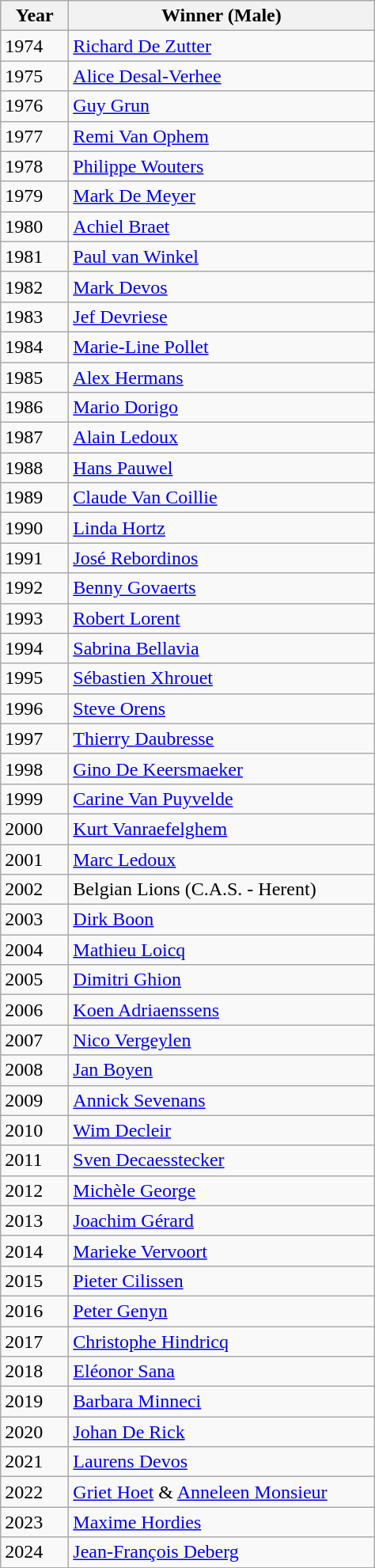<table class="wikitable sortable">
<tr>
<th width=50>Year</th>
<th width=250>Winner (Male)</th>
</tr>
<tr>
<td>1974</td>
<td><a href='#'>Richard De Zutter</a></td>
</tr>
<tr>
<td>1975</td>
<td><a href='#'>Alice Desal-Verhee</a></td>
</tr>
<tr>
<td>1976</td>
<td><a href='#'>Guy Grun</a></td>
</tr>
<tr>
<td>1977</td>
<td><a href='#'>Remi Van Ophem</a></td>
</tr>
<tr>
<td>1978</td>
<td><a href='#'>Philippe Wouters</a></td>
</tr>
<tr>
<td>1979</td>
<td><a href='#'>Mark De Meyer</a></td>
</tr>
<tr>
<td>1980</td>
<td><a href='#'>Achiel Braet</a></td>
</tr>
<tr>
<td>1981</td>
<td><a href='#'>Paul van Winkel</a></td>
</tr>
<tr>
<td>1982</td>
<td><a href='#'>Mark Devos</a></td>
</tr>
<tr>
<td>1983</td>
<td><a href='#'>Jef Devriese</a></td>
</tr>
<tr>
<td>1984</td>
<td><a href='#'>Marie-Line Pollet</a></td>
</tr>
<tr>
<td>1985</td>
<td><a href='#'>Alex Hermans</a></td>
</tr>
<tr>
<td>1986</td>
<td><a href='#'>Mario Dorigo</a></td>
</tr>
<tr>
<td>1987</td>
<td><a href='#'>Alain Ledoux</a></td>
</tr>
<tr>
<td>1988</td>
<td><a href='#'>Hans Pauwel</a></td>
</tr>
<tr>
<td>1989</td>
<td><a href='#'>Claude Van Coillie</a></td>
</tr>
<tr>
<td>1990</td>
<td><a href='#'>Linda Hortz</a></td>
</tr>
<tr>
<td>1991</td>
<td><a href='#'>José Rebordinos</a></td>
</tr>
<tr>
<td>1992</td>
<td><a href='#'>Benny Govaerts</a></td>
</tr>
<tr>
<td>1993</td>
<td><a href='#'>Robert Lorent</a></td>
</tr>
<tr>
<td>1994</td>
<td><a href='#'>Sabrina Bellavia</a></td>
</tr>
<tr>
<td>1995</td>
<td><a href='#'>Sébastien Xhrouet</a></td>
</tr>
<tr>
<td>1996</td>
<td><a href='#'>Steve Orens</a></td>
</tr>
<tr>
<td>1997</td>
<td><a href='#'>Thierry Daubresse</a></td>
</tr>
<tr>
<td>1998</td>
<td><a href='#'>Gino De Keersmaeker</a></td>
</tr>
<tr>
<td>1999</td>
<td><a href='#'>Carine Van Puyvelde</a></td>
</tr>
<tr>
<td>2000</td>
<td><a href='#'>Kurt Vanraefelghem</a></td>
</tr>
<tr>
<td>2001</td>
<td><a href='#'>Marc Ledoux</a></td>
</tr>
<tr>
<td>2002</td>
<td>Belgian Lions (C.A.S. - Herent)</td>
</tr>
<tr>
<td>2003</td>
<td><a href='#'>Dirk Boon</a></td>
</tr>
<tr>
<td>2004</td>
<td><a href='#'>Mathieu Loicq</a></td>
</tr>
<tr>
<td>2005</td>
<td><a href='#'>Dimitri Ghion</a></td>
</tr>
<tr>
<td>2006</td>
<td><a href='#'>Koen Adriaenssens</a></td>
</tr>
<tr>
<td>2007</td>
<td><a href='#'>Nico Vergeylen</a></td>
</tr>
<tr>
<td>2008</td>
<td><a href='#'>Jan Boyen</a></td>
</tr>
<tr>
<td>2009</td>
<td><a href='#'>Annick Sevenans</a></td>
</tr>
<tr>
<td>2010</td>
<td><a href='#'>Wim Decleir</a></td>
</tr>
<tr>
<td>2011</td>
<td><a href='#'>Sven Decaesstecker</a></td>
</tr>
<tr>
<td>2012</td>
<td><a href='#'>Michèle George</a></td>
</tr>
<tr>
<td>2013</td>
<td><a href='#'>Joachim Gérard</a></td>
</tr>
<tr>
<td>2014</td>
<td><a href='#'>Marieke Vervoort</a></td>
</tr>
<tr>
<td>2015</td>
<td><a href='#'>Pieter Cilissen</a></td>
</tr>
<tr>
<td>2016</td>
<td><a href='#'>Peter Genyn</a></td>
</tr>
<tr>
<td>2017</td>
<td><a href='#'>Christophe Hindricq</a></td>
</tr>
<tr>
<td>2018</td>
<td><a href='#'>Eléonor Sana</a></td>
</tr>
<tr>
<td>2019</td>
<td><a href='#'>Barbara Minneci</a></td>
</tr>
<tr>
<td>2020</td>
<td><a href='#'>Johan De Rick</a></td>
</tr>
<tr>
<td>2021</td>
<td><a href='#'>Laurens Devos</a></td>
</tr>
<tr>
<td>2022</td>
<td><a href='#'>Griet Hoet</a> & <a href='#'>Anneleen Monsieur</a></td>
</tr>
<tr>
<td>2023</td>
<td><a href='#'>Maxime Hordies</a></td>
</tr>
<tr>
<td>2024</td>
<td><a href='#'>Jean-François Deberg</a></td>
</tr>
</table>
